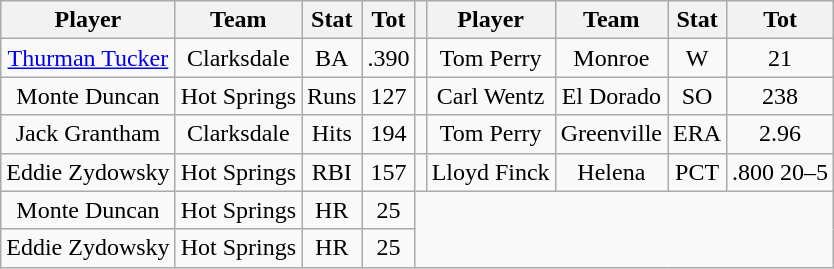<table class="wikitable" style="text-align:center">
<tr>
<th>Player</th>
<th>Team</th>
<th>Stat</th>
<th>Tot</th>
<th></th>
<th>Player</th>
<th>Team</th>
<th>Stat</th>
<th>Tot</th>
</tr>
<tr>
<td><a href='#'>Thurman Tucker</a></td>
<td>Clarksdale</td>
<td>BA</td>
<td>.390</td>
<td></td>
<td>Tom Perry</td>
<td>Monroe</td>
<td>W</td>
<td>21</td>
</tr>
<tr>
<td>Monte Duncan</td>
<td>Hot Springs</td>
<td>Runs</td>
<td>127</td>
<td></td>
<td>Carl Wentz</td>
<td>El Dorado</td>
<td>SO</td>
<td>238</td>
</tr>
<tr>
<td>Jack Grantham</td>
<td>Clarksdale</td>
<td>Hits</td>
<td>194</td>
<td></td>
<td>Tom Perry</td>
<td>Greenville</td>
<td>ERA</td>
<td>2.96</td>
</tr>
<tr>
<td>Eddie Zydowsky</td>
<td>Hot Springs</td>
<td>RBI</td>
<td>157</td>
<td></td>
<td>Lloyd Finck</td>
<td>Helena</td>
<td>PCT</td>
<td>.800 20–5</td>
</tr>
<tr>
<td>Monte Duncan</td>
<td>Hot Springs</td>
<td>HR</td>
<td>25</td>
</tr>
<tr>
<td>Eddie Zydowsky</td>
<td>Hot Springs</td>
<td>HR</td>
<td>25</td>
</tr>
</table>
